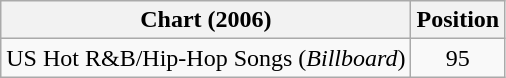<table class="wikitable">
<tr>
<th>Chart (2006)</th>
<th>Position</th>
</tr>
<tr>
<td>US Hot R&B/Hip-Hop Songs (<em>Billboard</em>)</td>
<td align="center">95</td>
</tr>
</table>
